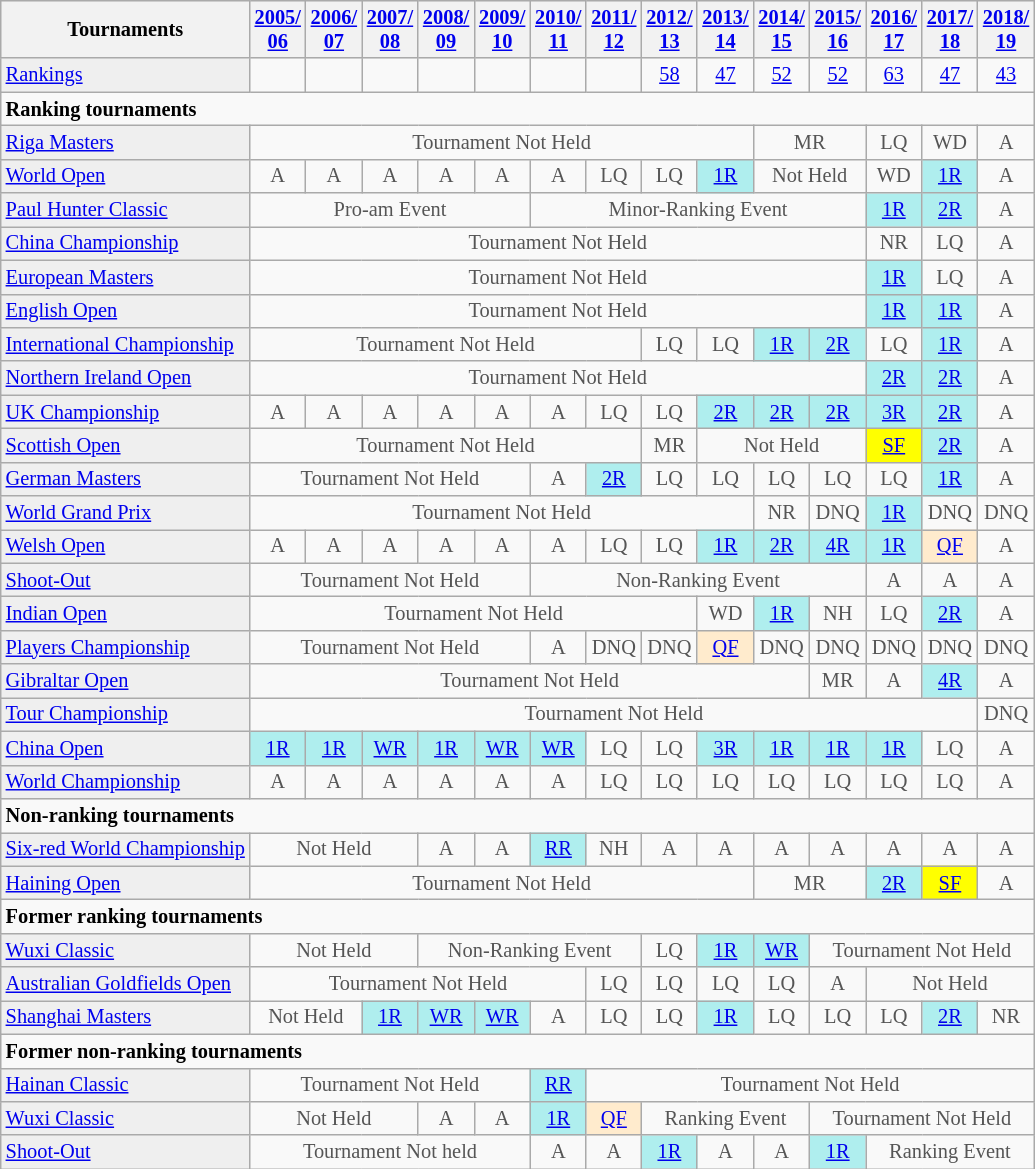<table class="wikitable" style="font-size:85%;">
<tr bgcolor="#efefef">
<th><strong>Tournaments</strong></th>
<th><a href='#'>2005/<br>06</a></th>
<th><a href='#'>2006/<br>07</a></th>
<th><a href='#'>2007/<br>08</a></th>
<th><a href='#'>2008/<br>09</a></th>
<th><a href='#'>2009/<br>10</a></th>
<th><a href='#'>2010/<br>11</a></th>
<th><a href='#'>2011/<br>12</a></th>
<th><a href='#'>2012/<br>13</a></th>
<th><a href='#'>2013/<br>14</a></th>
<th><a href='#'>2014/<br>15</a></th>
<th><a href='#'>2015/<br>16</a></th>
<th><a href='#'>2016/<br>17</a></th>
<th><a href='#'>2017/<br>18</a></th>
<th><a href='#'>2018/<br>19</a></th>
</tr>
<tr>
<td style="background:#EFEFEF;"><a href='#'>Rankings</a></td>
<td align="center"></td>
<td align="center"></td>
<td align="center"></td>
<td align="center"></td>
<td align="center"></td>
<td align="center"></td>
<td align="center"></td>
<td align="center"><a href='#'>58</a></td>
<td align="center"><a href='#'>47</a></td>
<td align="center"><a href='#'>52</a></td>
<td align="center"><a href='#'>52</a></td>
<td align="center"><a href='#'>63</a></td>
<td align="center"><a href='#'>47</a></td>
<td align="center"><a href='#'>43</a></td>
</tr>
<tr>
<td colspan="20"><strong>Ranking tournaments</strong></td>
</tr>
<tr>
<td style="background:#EFEFEF;"><a href='#'>Riga Masters</a></td>
<td align="center" colspan="9" style="color:#555555;">Tournament Not Held</td>
<td colspan="2" style="text-align:center; color:#555555;">MR</td>
<td align="center" style="color:#555555;">LQ</td>
<td align="center" style="color:#555555;">WD</td>
<td align="center" style="color:#555555;">A</td>
</tr>
<tr>
<td style="background:#EFEFEF;"><a href='#'>World Open</a></td>
<td align="center" style="color:#555555;">A</td>
<td align="center" style="color:#555555;">A</td>
<td align="center" style="color:#555555;">A</td>
<td align="center" style="color:#555555;">A</td>
<td align="center" style="color:#555555;">A</td>
<td align="center" style="color:#555555;">A</td>
<td align="center" style="color:#555555;">LQ</td>
<td align="center" style="color:#555555;">LQ</td>
<td align="center" style="background:#afeeee;"><a href='#'>1R</a></td>
<td colspan="2" style="text-align:center; color:#555555;">Not Held</td>
<td align="center" style="color:#555555;">WD</td>
<td align="center" style="background:#afeeee;"><a href='#'>1R</a></td>
<td align="center" style="color:#555555;">A</td>
</tr>
<tr>
<td style="background:#EFEFEF;"><a href='#'>Paul Hunter Classic</a></td>
<td colspan="5" style="text-align:center; color:#555555;">Pro-am Event</td>
<td colspan="6" style="text-align:center; color:#555555;">Minor-Ranking Event</td>
<td align="center" style="background:#afeeee;"><a href='#'>1R</a></td>
<td align="center" style="background:#afeeee;"><a href='#'>2R</a></td>
<td align="center" style="color:#555555;">A</td>
</tr>
<tr>
<td style="background:#EFEFEF;"><a href='#'>China Championship</a></td>
<td align="center" colspan="11" style="color:#555555;">Tournament Not Held</td>
<td align="center" style="color:#555555;">NR</td>
<td align="center" style="color:#555555;">LQ</td>
<td align="center" style="color:#555555;">A</td>
</tr>
<tr>
<td style="background:#EFEFEF;"><a href='#'>European Masters</a></td>
<td align="center" colspan="11" style="color:#555555;">Tournament Not Held</td>
<td align="center" style="background:#afeeee;"><a href='#'>1R</a></td>
<td align="center" style="color:#555555;">LQ</td>
<td align="center" style="color:#555555;">A</td>
</tr>
<tr>
<td style="background:#EFEFEF;"><a href='#'>English Open</a></td>
<td align="center" colspan="11" style="color:#555555;">Tournament Not Held</td>
<td style="text-align:center; background:#afeeee;"><a href='#'>1R</a></td>
<td style="text-align:center; background:#afeeee;"><a href='#'>1R</a></td>
<td align="center" style="color:#555555;">A</td>
</tr>
<tr>
<td style="background:#EFEFEF;"><a href='#'>International Championship</a></td>
<td align="center" colspan="7" style="color:#555555;">Tournament Not Held</td>
<td align="center" style="color:#555555;">LQ</td>
<td align="center" style="color:#555555;">LQ</td>
<td align="center" style="background:#afeeee;"><a href='#'>1R</a></td>
<td align="center" style="background:#afeeee;"><a href='#'>2R</a></td>
<td align="center" style="color:#555555;">LQ</td>
<td align="center" style="background:#afeeee;"><a href='#'>1R</a></td>
<td align="center" style="color:#555555;">A</td>
</tr>
<tr>
<td style="background:#EFEFEF;"><a href='#'>Northern Ireland Open</a></td>
<td align="center" colspan="11" style="color:#555555;">Tournament Not Held</td>
<td align="center" style="background:#afeeee;"><a href='#'>2R</a></td>
<td align="center" style="background:#afeeee;"><a href='#'>2R</a></td>
<td align="center" style="color:#555555;">A</td>
</tr>
<tr>
<td style="background:#EFEFEF;"><a href='#'>UK Championship</a></td>
<td align="center" style="color:#555555;">A</td>
<td align="center" style="color:#555555;">A</td>
<td align="center" style="color:#555555;">A</td>
<td align="center" style="color:#555555;">A</td>
<td align="center" style="color:#555555;">A</td>
<td align="center" style="color:#555555;">A</td>
<td align="center" style="color:#555555;">LQ</td>
<td align="center" style="color:#555555;">LQ</td>
<td align="center" style="background:#afeeee;"><a href='#'>2R</a></td>
<td align="center" style="background:#afeeee;"><a href='#'>2R</a></td>
<td align="center" style="background:#afeeee;"><a href='#'>2R</a></td>
<td align="center" style="background:#afeeee;"><a href='#'>3R</a></td>
<td align="center" style="background:#afeeee;"><a href='#'>2R</a></td>
<td align="center" style="color:#555555;">A</td>
</tr>
<tr>
<td style="background:#EFEFEF;"><a href='#'>Scottish Open</a></td>
<td colspan=7 style="text-align:center; color:#555555;">Tournament Not Held</td>
<td style="text-align:center; color:#555555;">MR</td>
<td colspan=3 style="text-align:center; color:#555555;">Not Held</td>
<td align="center" style="background:yellow;"><a href='#'>SF</a></td>
<td align="center" style="background:#afeeee;"><a href='#'>2R</a></td>
<td align="center" style="color:#555555;">A</td>
</tr>
<tr>
<td style="background:#EFEFEF;"><a href='#'>German Masters</a></td>
<td align="center" colspan="5" style="color:#555555;">Tournament Not Held</td>
<td align="center" style="color:#555555;">A</td>
<td align="center" style="background:#afeeee;"><a href='#'>2R</a></td>
<td align="center" style="color:#555555;">LQ</td>
<td align="center" style="color:#555555;">LQ</td>
<td align="center" style="color:#555555;">LQ</td>
<td align="center" style="color:#555555;">LQ</td>
<td align="center" style="color:#555555;">LQ</td>
<td align="center" style="background:#afeeee;"><a href='#'>1R</a></td>
<td align="center" style="color:#555555;">A</td>
</tr>
<tr>
<td style="background:#EFEFEF;"><a href='#'>World Grand Prix</a></td>
<td colspan="9" style="text-align:center;color:#555555;">Tournament Not Held</td>
<td align="center" style="color:#555555;">NR</td>
<td align="center" style="color:#555555;">DNQ</td>
<td align="center" style="background:#afeeee;"><a href='#'>1R</a></td>
<td align="center" style="color:#555555;">DNQ</td>
<td align="center" style="color:#555555;">DNQ</td>
</tr>
<tr>
<td style="background:#EFEFEF;"><a href='#'>Welsh Open</a></td>
<td align="center" style="color:#555555;">A</td>
<td align="center" style="color:#555555;">A</td>
<td align="center" style="color:#555555;">A</td>
<td align="center" style="color:#555555;">A</td>
<td align="center" style="color:#555555;">A</td>
<td align="center" style="color:#555555;">A</td>
<td align="center" style="color:#555555;">LQ</td>
<td align="center" style="color:#555555;">LQ</td>
<td align="center" style="background:#afeeee;"><a href='#'>1R</a></td>
<td align="center" style="background:#afeeee;"><a href='#'>2R</a></td>
<td align="center" style="background:#afeeee;"><a href='#'>4R</a></td>
<td align="center" style="background:#afeeee;"><a href='#'>1R</a></td>
<td align="center" style="background:#ffebcd;"><a href='#'>QF</a></td>
<td align="center" style="color:#555555;">A</td>
</tr>
<tr>
<td style="background:#EFEFEF;"><a href='#'>Shoot-Out</a></td>
<td colspan="5" style="text-align:center; color:#555555;">Tournament Not Held</td>
<td colspan="6" style="text-align:center; color:#555555;">Non-Ranking Event</td>
<td align="center" style="color:#555555;">A</td>
<td align="center" style="color:#555555;">A</td>
<td align="center" style="color:#555555;">A</td>
</tr>
<tr>
<td style="background:#EFEFEF;"><a href='#'>Indian Open</a></td>
<td align="center" colspan="8" style="color:#555555;">Tournament Not Held</td>
<td align="center" style="color:#555555;">WD</td>
<td align="center" style="background:#afeeee;"><a href='#'>1R</a></td>
<td align="center" style="color:#555555;">NH</td>
<td align="center" style="color:#555555;">LQ</td>
<td align="center" style="background:#afeeee;"><a href='#'>2R</a></td>
<td align="center" style="color:#555555;">A</td>
</tr>
<tr>
<td style="background:#EFEFEF;"><a href='#'>Players Championship</a></td>
<td align="center" colspan="5" style="color:#555555;">Tournament Not Held</td>
<td align="center" style="color:#555555;">A</td>
<td align="center" style="color:#555555;">DNQ</td>
<td align="center" style="color:#555555;">DNQ</td>
<td align="center" style="background:#ffebcd;"><a href='#'>QF</a></td>
<td align="center" style="color:#555555;">DNQ</td>
<td align="center" style="color:#555555;">DNQ</td>
<td align="center" style="color:#555555;">DNQ</td>
<td align="center" style="color:#555555;">DNQ</td>
<td align="center" style="color:#555555;">DNQ</td>
</tr>
<tr>
<td style="background:#EFEFEF;"><a href='#'>Gibraltar Open</a></td>
<td align="center" colspan="10" style="color:#555555;">Tournament Not Held</td>
<td align="center" style="color:#555555;">MR</td>
<td align="center" style="color:#555555;">A</td>
<td align="center" style="background:#afeeee;"><a href='#'>4R</a></td>
<td align="center" style="color:#555555;">A</td>
</tr>
<tr>
<td style="background:#EFEFEF;"><a href='#'>Tour Championship</a></td>
<td align="center" colspan="13" style="color:#555555;">Tournament Not Held</td>
<td align="center" style="color:#555555;">DNQ</td>
</tr>
<tr>
<td style="background:#EFEFEF;"><a href='#'>China Open</a></td>
<td align="center" style="background:#afeeee;"><a href='#'>1R</a></td>
<td align="center" style="background:#afeeee;"><a href='#'>1R</a></td>
<td align="center" style="background:#afeeee;"><a href='#'>WR</a></td>
<td align="center" style="background:#afeeee;"><a href='#'>1R</a></td>
<td align="center" style="background:#afeeee;"><a href='#'>WR</a></td>
<td align="center" style="background:#afeeee;"><a href='#'>WR</a></td>
<td align="center" style="color:#555555;">LQ</td>
<td align="center" style="color:#555555;">LQ</td>
<td align="center" style="background:#afeeee;"><a href='#'>3R</a></td>
<td align="center" style="background:#afeeee;"><a href='#'>1R</a></td>
<td align="center" style="background:#afeeee;"><a href='#'>1R</a></td>
<td align="center" style="background:#afeeee;"><a href='#'>1R</a></td>
<td align="center" style="color:#555555;">LQ</td>
<td align="center" style="color:#555555;">A</td>
</tr>
<tr>
<td style="background:#EFEFEF;"><a href='#'>World Championship</a></td>
<td align="center" style="color:#555555;">A</td>
<td align="center" style="color:#555555;">A</td>
<td align="center" style="color:#555555;">A</td>
<td align="center" style="color:#555555;">A</td>
<td align="center" style="color:#555555;">A</td>
<td align="center" style="color:#555555;">A</td>
<td align="center" style="color:#555555;">LQ</td>
<td align="center" style="color:#555555;">LQ</td>
<td align="center" style="color:#555555;">LQ</td>
<td align="center" style="color:#555555;">LQ</td>
<td align="center" style="color:#555555;">LQ</td>
<td align="center" style="color:#555555;">LQ</td>
<td align="center" style="color:#555555;">LQ</td>
<td align="center" style="color:#555555;">A</td>
</tr>
<tr>
<td colspan="20"><strong>Non-ranking tournaments</strong></td>
</tr>
<tr>
<td style="background:#EFEFEF;"><a href='#'>Six-red World Championship</a></td>
<td colspan="3" align="center" style="color:#555555;">Not Held</td>
<td align="center" style="color:#555555;">A</td>
<td align="center" style="color:#555555;">A</td>
<td align="center" style="background:#afeeee;"><a href='#'>RR</a></td>
<td align="center" style="color:#555555;">NH</td>
<td align="center" style="color:#555555;">A</td>
<td align="center" style="color:#555555;">A</td>
<td align="center" style="color:#555555;">A</td>
<td align="center" style="color:#555555;">A</td>
<td align="center" style="color:#555555;">A</td>
<td align="center" style="color:#555555;">A</td>
<td align="center" style="color:#555555;">A</td>
</tr>
<tr>
<td style="background:#EFEFEF;"><a href='#'>Haining Open</a></td>
<td colspan="9" align="center" style="color:#555555;">Tournament Not Held</td>
<td colspan="2" align="center" style="color:#555555;">MR</td>
<td align="center" style="background:#afeeee;"><a href='#'>2R</a></td>
<td align="center" style="background:yellow;"><a href='#'>SF</a></td>
<td align="center" style="color:#555555;">A</td>
</tr>
<tr>
<td colspan="20"><strong>Former ranking tournaments</strong></td>
</tr>
<tr>
<td style="background:#EFEFEF;"><a href='#'>Wuxi Classic</a></td>
<td align="center" colspan="3" style="color:#555555;">Not Held</td>
<td align="center" colspan="4" style="color:#555555;">Non-Ranking Event</td>
<td align="center" style="color:#555555;">LQ</td>
<td align="center" style="background:#afeeee;"><a href='#'>1R</a></td>
<td align="center" style="background:#afeeee;"><a href='#'>WR</a></td>
<td align="center" colspan="30" style="color:#555555;">Tournament Not Held</td>
</tr>
<tr>
<td style="background:#EFEFEF;"><a href='#'>Australian Goldfields Open</a></td>
<td align="center" colspan="6" style="color:#555555;">Tournament Not Held</td>
<td align="center" style="color:#555555;">LQ</td>
<td align="center" style="color:#555555;">LQ</td>
<td align="center" style="color:#555555;">LQ</td>
<td align="center" style="color:#555555;">LQ</td>
<td align="center" style="color:#555555;">A</td>
<td align="center" colspan="20" style="color:#555555;">Not Held</td>
</tr>
<tr>
<td style="background:#EFEFEF;"><a href='#'>Shanghai Masters</a></td>
<td align="center" colspan="2" style="color:#555555;">Not Held</td>
<td align="center" style="background:#afeeee;"><a href='#'>1R</a></td>
<td align="center" style="background:#afeeee;"><a href='#'>WR</a></td>
<td align="center" style="background:#afeeee;"><a href='#'>WR</a></td>
<td align="center" style="color:#555555;">A</td>
<td align="center" style="color:#555555;">LQ</td>
<td align="center" style="color:#555555;">LQ</td>
<td align="center" style="background:#afeeee;"><a href='#'>1R</a></td>
<td align="center" style="color:#555555;">LQ</td>
<td align="center" style="color:#555555;">LQ</td>
<td align="center" style="color:#555555;">LQ</td>
<td align="center" style="background:#afeeee;"><a href='#'>2R</a></td>
<td align="center" style="color:#555555;">NR</td>
</tr>
<tr>
<td colspan="20"><strong>Former non-ranking tournaments</strong></td>
</tr>
<tr>
<td style="background:#EFEFEF;"><a href='#'>Hainan Classic</a></td>
<td align="center" colspan="5" style="color:#555555;">Tournament Not Held</td>
<td align="center" style="background:#afeeee;"><a href='#'>RR</a></td>
<td align="center" colspan="30" style="color:#555555;">Tournament Not Held</td>
</tr>
<tr>
<td style="background:#EFEFEF;"><a href='#'>Wuxi Classic</a></td>
<td align="center" colspan="3" style="color:#555555;">Not Held</td>
<td align="center" style="color:#555555;">A</td>
<td align="center" style="color:#555555;">A</td>
<td align="center" style="background:#afeeee;"><a href='#'>1R</a></td>
<td style="text-align:center; background:#ffebcd;"><a href='#'>QF</a></td>
<td align="center" colspan="3" style="color:#555555;">Ranking Event</td>
<td align="center" colspan="30" style="color:#555555;">Tournament Not Held</td>
</tr>
<tr>
<td style="background:#EFEFEF;"><a href='#'>Shoot-Out</a></td>
<td align="center" colspan="5" style="color:#555555;">Tournament Not held</td>
<td align="center" style="color:#555555;">A</td>
<td align="center" style="color:#555555;">A</td>
<td align="center" style="background:#afeeee;"><a href='#'>1R</a></td>
<td align="center" style="color:#555555;">A</td>
<td align="center" style="color:#555555;">A</td>
<td align="center" style="background:#afeeee;"><a href='#'>1R</a></td>
<td colspan="30" style="text-align:center; color:#555555;">Ranking Event</td>
</tr>
</table>
